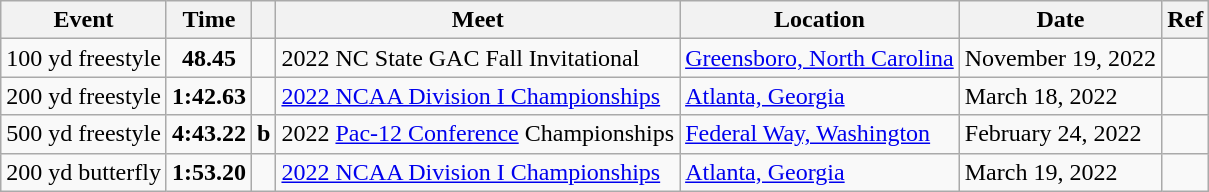<table class="wikitable">
<tr>
<th>Event</th>
<th>Time</th>
<th></th>
<th>Meet</th>
<th>Location</th>
<th>Date</th>
<th>Ref</th>
</tr>
<tr>
<td>100 yd freestyle</td>
<td style="text-align:center;"><strong>48.45</strong></td>
<td></td>
<td>2022 NC State GAC Fall Invitational</td>
<td><a href='#'>Greensboro, North Carolina</a></td>
<td>November 19, 2022</td>
<td style="text-align:center;"></td>
</tr>
<tr>
<td>200 yd freestyle</td>
<td style="text-align:center;"><strong>1:42.63</strong></td>
<td></td>
<td><a href='#'>2022 NCAA Division I Championships</a></td>
<td><a href='#'>Atlanta, Georgia</a></td>
<td>March 18, 2022</td>
<td style="text-align:center;"></td>
</tr>
<tr>
<td>500 yd freestyle</td>
<td style="text-align:center;"><strong>4:43.22</strong></td>
<td><strong>b</strong></td>
<td>2022 <a href='#'>Pac-12 Conference</a> Championships</td>
<td><a href='#'>Federal Way, Washington</a></td>
<td>February 24, 2022</td>
<td style="text-align:center;"></td>
</tr>
<tr>
<td>200 yd butterfly</td>
<td style="text-align:center;"><strong>1:53.20</strong></td>
<td></td>
<td><a href='#'>2022 NCAA Division I Championships</a></td>
<td><a href='#'>Atlanta, Georgia</a></td>
<td>March 19, 2022</td>
<td style="text-align:center;"></td>
</tr>
</table>
